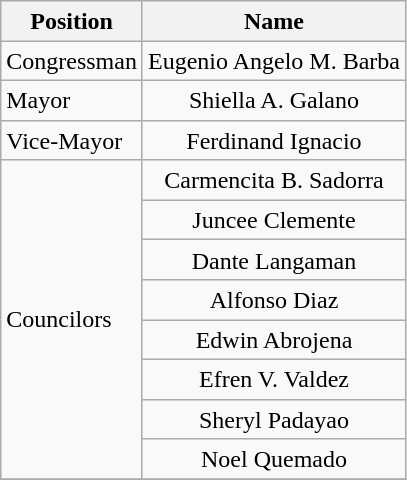<table class="wikitable" style="line-height:1.20em; font-size:100%;">
<tr>
<th>Position</th>
<th>Name</th>
</tr>
<tr>
<td>Congressman</td>
<td style="text-align:center;">Eugenio Angelo M. Barba</td>
</tr>
<tr>
<td>Mayor</td>
<td style="text-align:center;">Shiella A. Galano</td>
</tr>
<tr>
<td>Vice-Mayor</td>
<td style="text-align:center;">Ferdinand Ignacio</td>
</tr>
<tr>
<td rowspan=8>Councilors</td>
<td style="text-align:center;">Carmencita B. Sadorra</td>
</tr>
<tr>
<td style="text-align:center;">Juncee Clemente</td>
</tr>
<tr>
<td style="text-align:center;">Dante Langaman</td>
</tr>
<tr>
<td style="text-align:center;">Alfonso Diaz</td>
</tr>
<tr>
<td style="text-align:center;">Edwin Abrojena</td>
</tr>
<tr>
<td style="text-align:center;">Efren V. Valdez</td>
</tr>
<tr>
<td style="text-align:center;">Sheryl Padayao</td>
</tr>
<tr>
<td style="text-align:center;">Noel Quemado</td>
</tr>
<tr>
</tr>
</table>
